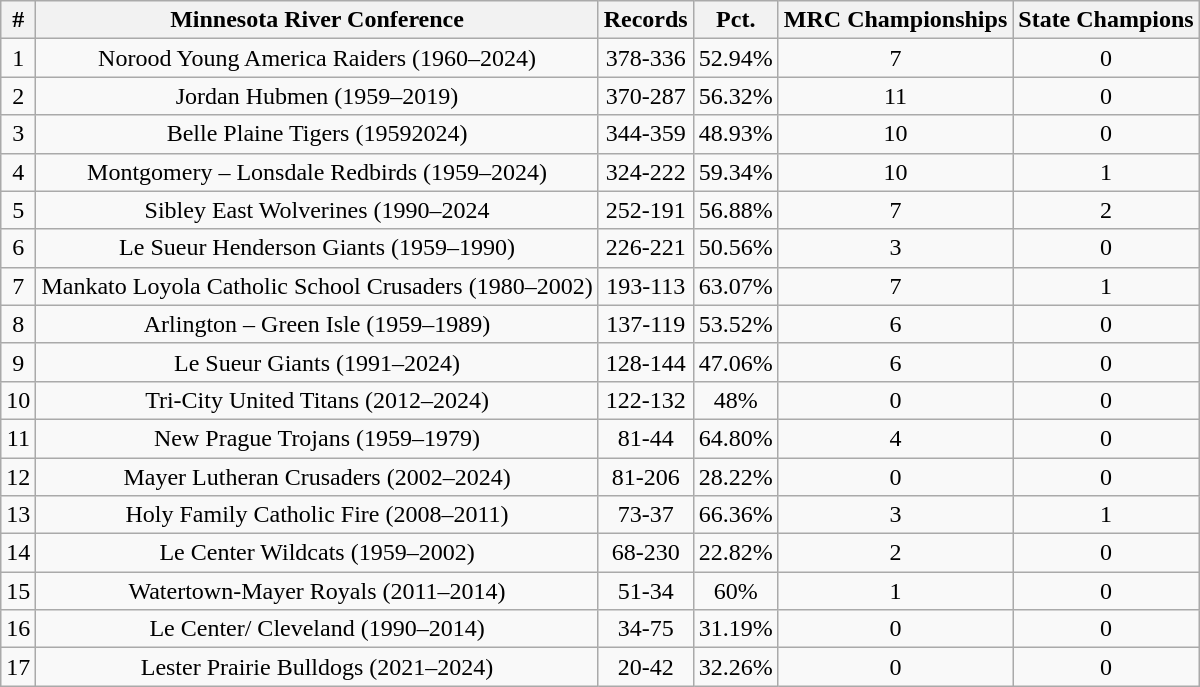<table class="wikitable sortable"  style="text-align:center; margin:1em auto;">
<tr>
<th>#</th>
<th>Minnesota River Conference</th>
<th>Records</th>
<th>Pct.</th>
<th>MRC Championships</th>
<th>State Champions</th>
</tr>
<tr>
<td>1</td>
<td>Norood Young America Raiders (1960–2024)</td>
<td>378-336</td>
<td>52.94%</td>
<td>7</td>
<td>0</td>
</tr>
<tr>
<td>2</td>
<td>Jordan Hubmen (1959–2019)</td>
<td>370-287</td>
<td>56.32%</td>
<td>11</td>
<td>0</td>
</tr>
<tr>
<td>3</td>
<td>Belle Plaine Tigers (19592024)</td>
<td>344-359</td>
<td>48.93%</td>
<td>10</td>
<td>0</td>
</tr>
<tr>
<td>4</td>
<td>Montgomery – Lonsdale Redbirds (1959–2024)</td>
<td>324-222</td>
<td>59.34%</td>
<td>10</td>
<td>1</td>
</tr>
<tr>
<td>5</td>
<td>Sibley East Wolverines (1990–2024</td>
<td>252-191</td>
<td>56.88%</td>
<td>7</td>
<td>2</td>
</tr>
<tr>
<td>6</td>
<td>Le Sueur Henderson Giants (1959–1990)</td>
<td>226-221</td>
<td>50.56%</td>
<td>3</td>
<td>0</td>
</tr>
<tr>
<td>7</td>
<td>Mankato Loyola Catholic School Crusaders (1980–2002)</td>
<td>193-113</td>
<td>63.07%</td>
<td>7</td>
<td>1</td>
</tr>
<tr>
<td>8</td>
<td>Arlington – Green Isle (1959–1989)</td>
<td>137-119</td>
<td>53.52%</td>
<td>6</td>
<td>0</td>
</tr>
<tr>
<td>9</td>
<td>Le Sueur Giants (1991–2024)</td>
<td>128-144</td>
<td>47.06%</td>
<td>6</td>
<td>0</td>
</tr>
<tr>
<td>10</td>
<td>Tri-City United Titans (2012–2024)</td>
<td>122-132</td>
<td>48%</td>
<td>0</td>
<td>0</td>
</tr>
<tr>
<td>11</td>
<td>New Prague Trojans (1959–1979)</td>
<td>81-44</td>
<td>64.80%</td>
<td>4</td>
<td>0</td>
</tr>
<tr>
<td>12</td>
<td>Mayer Lutheran Crusaders (2002–2024)</td>
<td>81-206</td>
<td>28.22%</td>
<td>0</td>
<td>0</td>
</tr>
<tr>
<td>13</td>
<td>Holy Family Catholic Fire (2008–2011)</td>
<td>73-37</td>
<td>66.36%</td>
<td>3</td>
<td>1</td>
</tr>
<tr>
<td>14</td>
<td>Le Center Wildcats (1959–2002)</td>
<td>68-230</td>
<td>22.82%</td>
<td>2</td>
<td>0</td>
</tr>
<tr>
<td>15</td>
<td>Watertown-Mayer Royals (2011–2014)</td>
<td>51-34</td>
<td>60%</td>
<td>1</td>
<td>0</td>
</tr>
<tr>
<td>16</td>
<td>Le Center/ Cleveland (1990–2014)</td>
<td>34-75</td>
<td>31.19%</td>
<td>0</td>
<td>0</td>
</tr>
<tr>
<td>17</td>
<td>Lester Prairie Bulldogs (2021–2024)</td>
<td>20-42</td>
<td>32.26%</td>
<td>0</td>
<td>0</td>
</tr>
</table>
